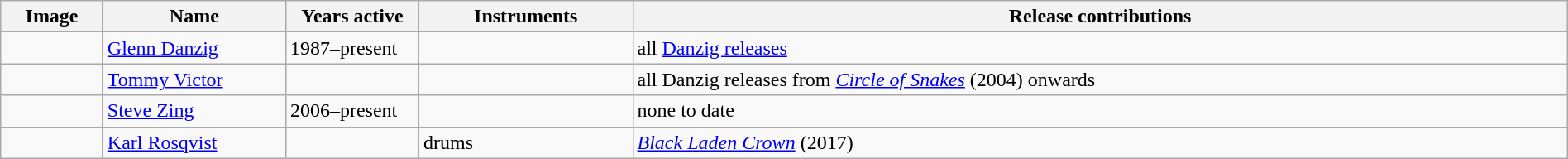<table class="wikitable" border="1" width=100%>
<tr>
<th width="75">Image</th>
<th width="140">Name </th>
<th width="100">Years active</th>
<th width="165">Instruments</th>
<th>Release contributions</th>
</tr>
<tr>
<td></td>
<td><a href='#'>Glenn Danzig</a><br></td>
<td>1987–present</td>
<td></td>
<td>all <a href='#'>Danzig releases</a></td>
</tr>
<tr>
<td></td>
<td><a href='#'>Tommy Victor</a></td>
<td></td>
<td></td>
<td>all Danzig releases from <em><a href='#'>Circle of Snakes</a></em> (2004) onwards</td>
</tr>
<tr>
<td></td>
<td><a href='#'>Steve Zing</a><br></td>
<td>2006–present </td>
<td></td>
<td>none to date </td>
</tr>
<tr>
<td></td>
<td><a href='#'>Karl Rosqvist</a></td>
<td></td>
<td>drums</td>
<td><em><a href='#'>Black Laden Crown</a></em> (2017)</td>
</tr>
</table>
